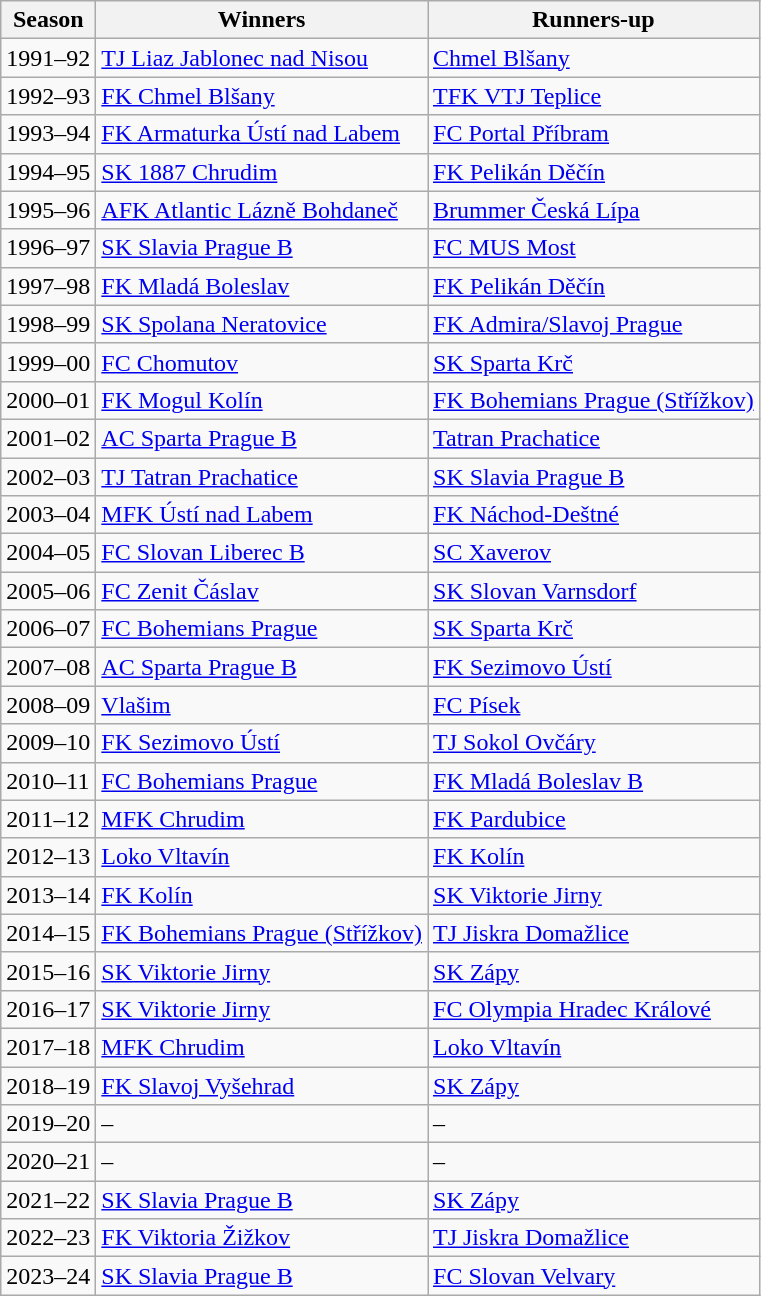<table class="wikitable">
<tr>
<th>Season</th>
<th>Winners</th>
<th>Runners-up</th>
</tr>
<tr>
<td>1991–92</td>
<td><a href='#'>TJ Liaz Jablonec nad Nisou</a></td>
<td><a href='#'>Chmel Blšany</a></td>
</tr>
<tr>
<td>1992–93</td>
<td><a href='#'>FK Chmel Blšany</a></td>
<td><a href='#'>TFK VTJ Teplice</a></td>
</tr>
<tr>
<td>1993–94</td>
<td><a href='#'>FK Armaturka Ústí nad Labem</a></td>
<td><a href='#'>FC Portal Příbram</a></td>
</tr>
<tr>
<td>1994–95</td>
<td><a href='#'>SK 1887 Chrudim</a></td>
<td><a href='#'>FK Pelikán Děčín</a></td>
</tr>
<tr>
<td>1995–96</td>
<td><a href='#'>AFK Atlantic Lázně Bohdaneč</a></td>
<td><a href='#'>Brummer Česká Lípa</a></td>
</tr>
<tr>
<td>1996–97</td>
<td><a href='#'>SK Slavia Prague B</a></td>
<td><a href='#'>FC MUS Most</a></td>
</tr>
<tr>
<td>1997–98</td>
<td><a href='#'>FK Mladá Boleslav</a></td>
<td><a href='#'>FK Pelikán Děčín</a></td>
</tr>
<tr>
<td>1998–99</td>
<td><a href='#'>SK Spolana Neratovice</a></td>
<td><a href='#'>FK Admira/Slavoj Prague</a></td>
</tr>
<tr>
<td>1999–00</td>
<td><a href='#'>FC Chomutov</a></td>
<td><a href='#'>SK Sparta Krč</a></td>
</tr>
<tr>
<td>2000–01</td>
<td><a href='#'>FK Mogul Kolín</a></td>
<td><a href='#'>FK Bohemians Prague (Střížkov)</a></td>
</tr>
<tr>
<td>2001–02</td>
<td><a href='#'>AC Sparta Prague B</a></td>
<td><a href='#'>Tatran Prachatice</a></td>
</tr>
<tr>
<td>2002–03</td>
<td><a href='#'>TJ Tatran Prachatice</a></td>
<td><a href='#'>SK Slavia Prague B</a></td>
</tr>
<tr>
<td>2003–04</td>
<td><a href='#'>MFK Ústí nad Labem</a></td>
<td><a href='#'>FK Náchod-Deštné</a></td>
</tr>
<tr>
<td>2004–05</td>
<td><a href='#'>FC Slovan Liberec B</a></td>
<td><a href='#'>SC Xaverov</a></td>
</tr>
<tr>
<td>2005–06</td>
<td><a href='#'>FC Zenit Čáslav</a></td>
<td><a href='#'>SK Slovan Varnsdorf</a></td>
</tr>
<tr>
<td>2006–07</td>
<td><a href='#'>FC Bohemians Prague</a></td>
<td><a href='#'>SK Sparta Krč</a></td>
</tr>
<tr>
<td>2007–08</td>
<td><a href='#'>AC Sparta Prague B</a></td>
<td><a href='#'>FK Sezimovo Ústí</a></td>
</tr>
<tr>
<td>2008–09</td>
<td><a href='#'>Vlašim</a></td>
<td><a href='#'>FC Písek</a></td>
</tr>
<tr>
<td>2009–10</td>
<td><a href='#'>FK Sezimovo Ústí</a></td>
<td><a href='#'>TJ Sokol Ovčáry</a></td>
</tr>
<tr>
<td>2010–11</td>
<td><a href='#'>FC Bohemians Prague</a></td>
<td><a href='#'>FK Mladá Boleslav B</a></td>
</tr>
<tr>
<td>2011–12</td>
<td><a href='#'>MFK Chrudim</a></td>
<td><a href='#'>FK Pardubice</a></td>
</tr>
<tr>
<td>2012–13</td>
<td><a href='#'>Loko Vltavín</a></td>
<td><a href='#'>FK Kolín</a></td>
</tr>
<tr>
<td>2013–14</td>
<td><a href='#'>FK Kolín</a></td>
<td><a href='#'>SK Viktorie Jirny</a></td>
</tr>
<tr>
<td>2014–15</td>
<td><a href='#'>FK Bohemians Prague (Střížkov)</a></td>
<td><a href='#'>TJ Jiskra Domažlice</a></td>
</tr>
<tr>
<td>2015–16</td>
<td><a href='#'>SK Viktorie Jirny</a></td>
<td><a href='#'>SK Zápy</a></td>
</tr>
<tr>
<td>2016–17</td>
<td><a href='#'>SK Viktorie Jirny</a></td>
<td><a href='#'>FC Olympia Hradec Králové</a></td>
</tr>
<tr>
<td>2017–18</td>
<td><a href='#'>MFK Chrudim</a></td>
<td><a href='#'>Loko Vltavín</a></td>
</tr>
<tr>
<td>2018–19</td>
<td><a href='#'>FK Slavoj Vyšehrad</a></td>
<td><a href='#'>SK Zápy</a></td>
</tr>
<tr>
<td>2019–20</td>
<td>–</td>
<td>–</td>
</tr>
<tr>
<td>2020–21</td>
<td>–</td>
<td>–</td>
</tr>
<tr>
<td>2021–22</td>
<td><a href='#'>SK Slavia Prague B</a></td>
<td><a href='#'>SK Zápy</a></td>
</tr>
<tr>
<td>2022–23</td>
<td><a href='#'>FK Viktoria Žižkov</a></td>
<td><a href='#'>TJ Jiskra Domažlice</a></td>
</tr>
<tr>
<td>2023–24</td>
<td><a href='#'>SK Slavia Prague B</a></td>
<td><a href='#'>FC Slovan Velvary</a></td>
</tr>
</table>
